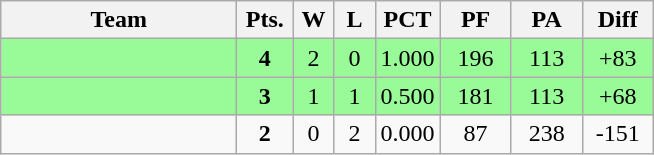<table class=wikitable>
<tr>
<th width=150px>Team</th>
<th width=30px>Pts.</th>
<th width=20px>W</th>
<th width=20px>L</th>
<th>PCT</th>
<th width=40px>PF</th>
<th width=40px>PA</th>
<th width=40px>Diff</th>
</tr>
<tr align=center bgcolor="#98fb98">
<td align=left></td>
<td><strong>4</strong></td>
<td>2</td>
<td>0</td>
<td>1.000</td>
<td>196</td>
<td>113</td>
<td>+83</td>
</tr>
<tr align=center bgcolor="#98fb98">
<td align=left></td>
<td><strong>3</strong></td>
<td>1</td>
<td>1</td>
<td>0.500</td>
<td>181</td>
<td>113</td>
<td>+68</td>
</tr>
<tr align=center>
<td align=left></td>
<td><strong>2</strong></td>
<td>0</td>
<td>2</td>
<td>0.000</td>
<td>87</td>
<td>238</td>
<td>-151</td>
</tr>
</table>
